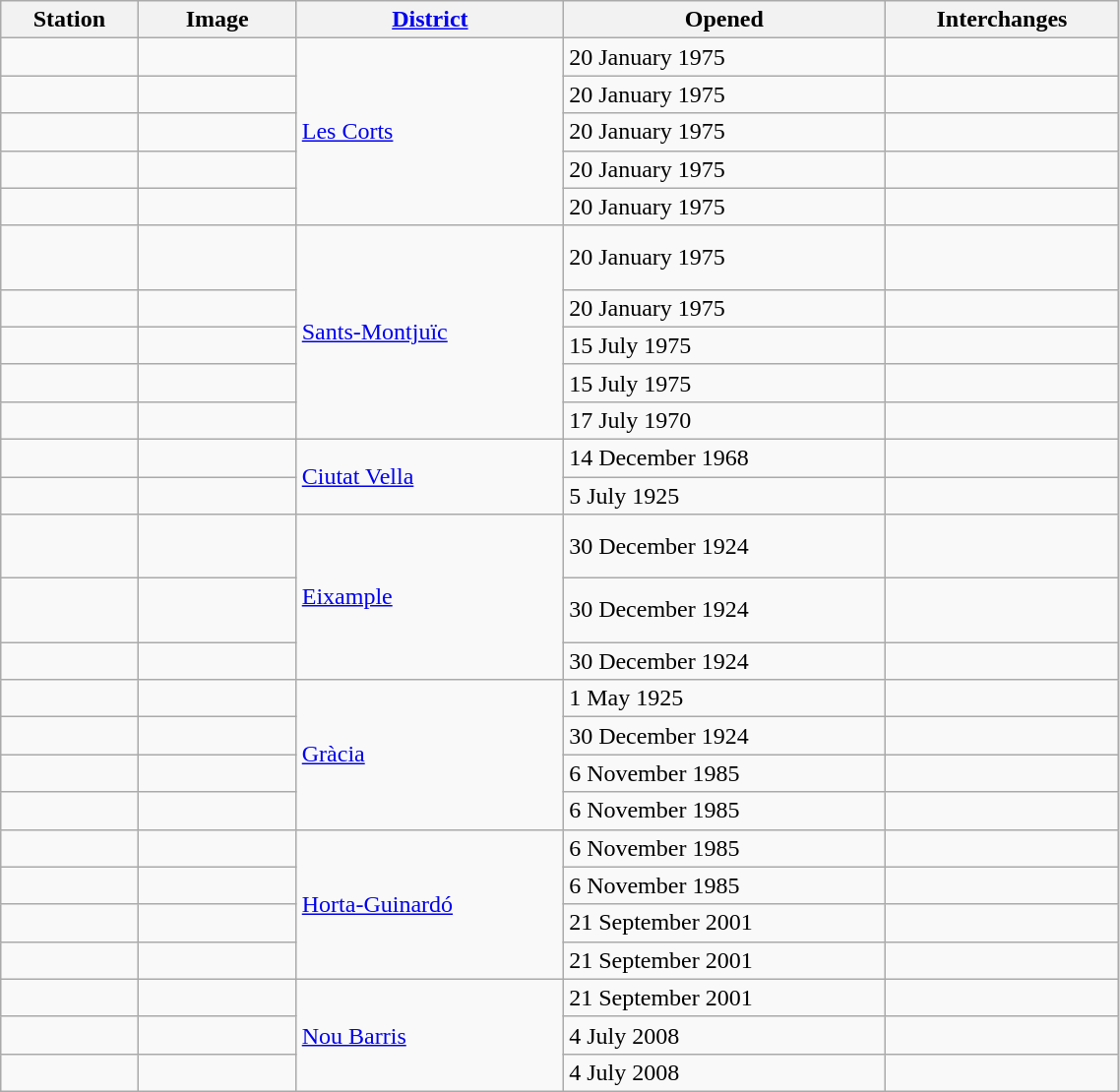<table class="wikitable sortable" style="width:60%">
<tr>
<th>Station</th>
<th style="width:100px" class="unsortable">Image</th>
<th><a href='#'>District</a></th>
<th data-sort-type="date">Opened</th>
<th class="unsortable">Interchanges</th>
</tr>
<tr>
<td><strong></strong></td>
<td></td>
<td rowspan=5><a href='#'>Les Corts</a></td>
<td>20 January 1975</td>
<td>  <br>   </td>
</tr>
<tr>
<td><strong></strong></td>
<td></td>
<td>20 January 1975</td>
<td>   </td>
</tr>
<tr>
<td><strong></strong></td>
<td></td>
<td>20 January 1975</td>
<td>   </td>
</tr>
<tr>
<td><strong></strong></td>
<td></td>
<td>20 January 1975</td>
<td></td>
</tr>
<tr>
<td><strong></strong></td>
<td></td>
<td>20 January 1975</td>
<td></td>
</tr>
<tr>
<td><strong></strong></td>
<td></td>
<td rowspan=5><a href='#'>Sants-Montjuïc</a></td>
<td>20 January 1975</td>
<td>  <br>    <br></td>
</tr>
<tr>
<td><strong></strong></td>
<td></td>
<td>20 January 1975</td>
<td></td>
</tr>
<tr>
<td><strong></strong></td>
<td></td>
<td>15 July 1975</td>
<td>  <br>   </td>
</tr>
<tr>
<td><strong></strong></td>
<td></td>
<td>15 July 1975</td>
<td></td>
</tr>
<tr>
<td><strong></strong></td>
<td></td>
<td>17 July 1970</td>
<td>   </td>
</tr>
<tr>
<td><strong></strong></td>
<td></td>
<td rowspan=2><a href='#'>Ciutat Vella</a></td>
<td>14 December 1968</td>
<td></td>
</tr>
<tr>
<td><strong></strong></td>
<td></td>
<td>5 July 1925</td>
<td></td>
</tr>
<tr>
<td><strong></strong></td>
<td></td>
<td rowspan=3><a href='#'>Eixample</a></td>
<td>30 December 1924</td>
<td>  <br>    <br>    </td>
</tr>
<tr>
<td><strong></strong></td>
<td></td>
<td>30 December 1924</td>
<td>   <br> <br></td>
</tr>
<tr>
<td><strong></strong></td>
<td></td>
<td>30 December 1924</td>
<td>  <br>    </td>
</tr>
<tr>
<td><strong></strong></td>
<td></td>
<td rowspan=4><a href='#'>Gràcia</a></td>
<td>1 May 1925</td>
<td></td>
</tr>
<tr>
<td><strong></strong></td>
<td></td>
<td>30 December 1924</td>
<td></td>
</tr>
<tr>
<td><strong></strong></td>
<td></td>
<td>6 November 1985</td>
<td></td>
</tr>
<tr>
<td><strong></strong></td>
<td></td>
<td>6 November 1985</td>
<td></td>
</tr>
<tr>
<td><strong></strong></td>
<td></td>
<td rowspan=4><a href='#'>Horta-Guinardó</a></td>
<td>6 November 1985</td>
<td>  </td>
</tr>
<tr>
<td><strong></strong></td>
<td></td>
<td>6 November 1985</td>
<td></td>
</tr>
<tr>
<td><strong></strong></td>
<td></td>
<td>21 September 2001</td>
<td></td>
</tr>
<tr>
<td><strong></strong></td>
<td></td>
<td>21 September 2001</td>
<td></td>
</tr>
<tr>
<td><strong></strong></td>
<td></td>
<td rowspan=3><a href='#'>Nou Barris</a></td>
<td>21 September 2001</td>
<td></td>
</tr>
<tr>
<td><strong></strong></td>
<td></td>
<td>4 July 2008</td>
<td></td>
</tr>
<tr>
<td><strong></strong></td>
<td></td>
<td>4 July 2008</td>
<td>   </td>
</tr>
</table>
